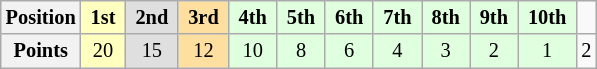<table class="wikitable" style="font-size:85%; text-align:center">
<tr>
<th>Position</th>
<td style="background:#ffffbf;"> <strong>1st</strong> </td>
<td style="background:#dfdfdf;"> <strong>2nd</strong> </td>
<td style="background:#ffdf9f;"> <strong>3rd</strong> </td>
<td style="background:#dfffdf;"> <strong>4th</strong> </td>
<td style="background:#dfffdf;"> <strong>5th</strong> </td>
<td style="background:#dfffdf;"> <strong>6th</strong> </td>
<td style="background:#dfffdf;"> <strong>7th</strong> </td>
<td style="background:#dfffdf;"> <strong>8th</strong> </td>
<td style="background:#dfffdf;"> <strong>9th</strong> </td>
<td style="background:#dfffdf;"> <strong>10th</strong> </td>
<td>  </td>
</tr>
<tr>
<th>Points</th>
<td style="background:#ffffbf;">20</td>
<td style="background:#dfdfdf;">15</td>
<td style="background:#ffdf9f;">12</td>
<td style="background:#dfffdf;">10</td>
<td style="background:#dfffdf;">8</td>
<td style="background:#dfffdf;">6</td>
<td style="background:#dfffdf;">4</td>
<td style="background:#dfffdf;">3</td>
<td style="background:#dfffdf;">2</td>
<td style="background:#dfffdf;">1</td>
<td>2</td>
</tr>
</table>
